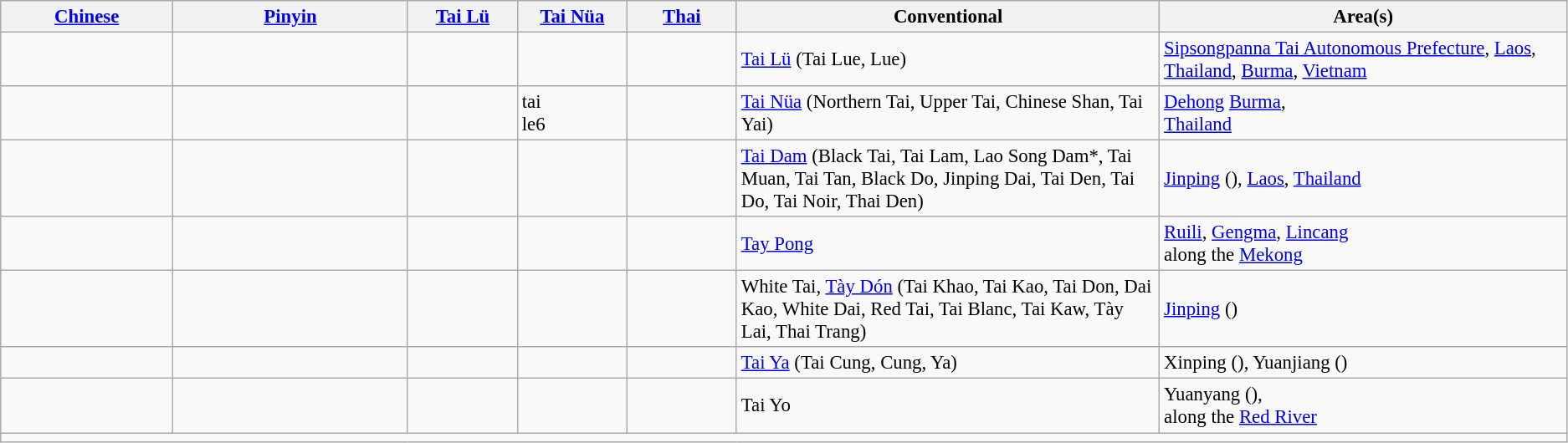<table class="wikitable" style="font-size:95%;">
<tr bgcolor="#efefef">
<th width="11%"><a href='#'>Chinese</a></th>
<th width="15%"><a href='#'>Pinyin</a></th>
<th width="7%"><a href='#'>Tai Lü</a></th>
<th width="7%"><a href='#'>Tai Nüa</a></th>
<th width="7%"><a href='#'>Thai</a></th>
<th width="27%">Conventional</th>
<th width="26%">Area(s)</th>
</tr>
<tr>
<td></td>
<td></td>
<td></td>
<td></td>
<td></td>
<td><a href='#'>Tai Lü</a> (Tai Lue, Lue)</td>
<td><a href='#'>Sipsongpanna Tai Autonomous Prefecture</a>, <a href='#'>Laos</a>, <a href='#'>Thailand</a>, <a href='#'>Burma</a>, <a href='#'>Vietnam</a></td>
</tr>
<tr>
<td></td>
<td></td>
<td></td>
<td>tai<br>le6</td>
<td></td>
<td><a href='#'>Tai Nüa</a> (Northern Tai, Upper Tai, Chinese Shan, Tai Yai)</td>
<td><a href='#'>Dehong</a> <a href='#'>Burma</a>,<br><a href='#'>Thailand</a></td>
</tr>
<tr>
<td></td>
<td></td>
<td></td>
<td></td>
<td></td>
<td><a href='#'>Tai Dam</a> (Black Tai, Tai Lam, Lao Song Dam*, Tai Muan, Tai Tan, Black Do, Jinping Dai, Tai Den, Tai Do, Tai Noir, Thai Den)</td>
<td><a href='#'>Jinping</a> (), <a href='#'>Laos</a>, <a href='#'>Thailand</a></td>
</tr>
<tr>
<td></td>
<td></td>
<td></td>
<td></td>
<td></td>
<td><a href='#'>Tay Pong</a></td>
<td><a href='#'>Ruili</a>, <a href='#'>Gengma</a>, <a href='#'>Lincang</a><br>along the <a href='#'>Mekong</a></td>
</tr>
<tr>
<td></td>
<td></td>
<td></td>
<td></td>
<td></td>
<td>White Tai, <a href='#'>Tày Dón</a> (Tai Khao, Tai Kao, Tai Don, Dai Kao, White Dai, Red Tai, Tai Blanc, Tai Kaw, Tày Lai, Thai Trang)</td>
<td><a href='#'>Jinping</a> ()</td>
</tr>
<tr>
<td></td>
<td></td>
<td></td>
<td></td>
<td></td>
<td><a href='#'>Tai Ya</a> (Tai Cung, Cung, Ya)</td>
<td>Xinping (), Yuanjiang ()</td>
</tr>
<tr>
<td></td>
<td></td>
<td></td>
<td></td>
<td></td>
<td>Tai Yo</td>
<td>Yuanyang (),<br>along the <a href='#'>Red River</a></td>
</tr>
<tr>
<td colspan="7"></td>
</tr>
</table>
